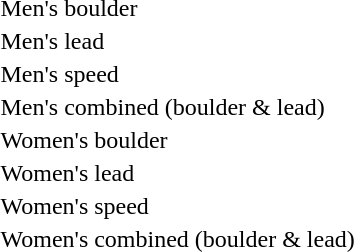<table>
<tr>
<td align="left">Men's boulder</td>
<td></td>
<td></td>
<td></td>
</tr>
<tr>
<td align="left">Men's lead</td>
<td></td>
<td></td>
<td></td>
</tr>
<tr>
<td align="left">Men's speed</td>
<td></td>
<td></td>
<td></td>
</tr>
<tr>
<td align="left">Men's combined (boulder & lead)</td>
<td></td>
<td></td>
<td></td>
</tr>
<tr>
<td align="left">Women's boulder</td>
<td></td>
<td></td>
<td></td>
</tr>
<tr>
<td align="left">Women's lead</td>
<td></td>
<td></td>
<td></td>
</tr>
<tr>
<td align="left">Women's speed</td>
<td></td>
<td></td>
<td></td>
</tr>
<tr>
<td align="left">Women's combined (boulder & lead)</td>
<td></td>
<td></td>
<td></td>
</tr>
</table>
